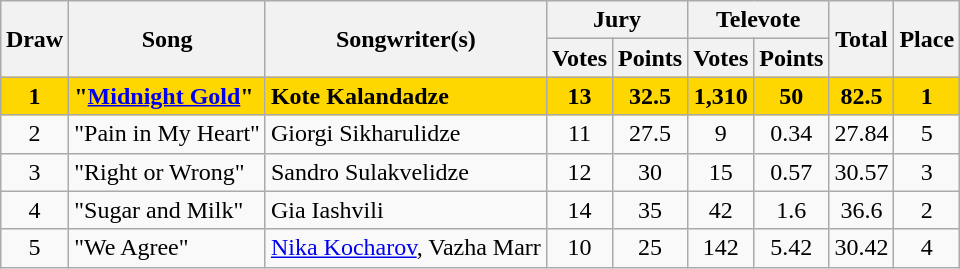<table class="wikitable sortable" style="margin: 1em auto 1em auto; text-align:center;">
<tr>
<th rowspan="2">Draw</th>
<th rowspan="2">Song</th>
<th rowspan="2">Songwriter(s)</th>
<th colspan="2">Jury</th>
<th colspan="2">Televote</th>
<th rowspan="2">Total</th>
<th rowspan="2">Place</th>
</tr>
<tr>
<th>Votes</th>
<th>Points</th>
<th>Votes</th>
<th>Points</th>
</tr>
<tr style="font-weight:bold; background:gold;">
<td>1</td>
<td align="left">"<a href='#'>Midnight Gold</a>"</td>
<td align="left">Kote Kalandadze</td>
<td>13</td>
<td>32.5</td>
<td>1,310</td>
<td>50</td>
<td>82.5</td>
<td>1</td>
</tr>
<tr>
<td>2</td>
<td align="left">"Pain in My Heart"</td>
<td align="left">Giorgi Sikharulidze</td>
<td>11</td>
<td>27.5</td>
<td>9</td>
<td>0.34</td>
<td>27.84</td>
<td>5</td>
</tr>
<tr>
<td>3</td>
<td align="left">"Right or Wrong"</td>
<td align="left">Sandro Sulakvelidze</td>
<td>12</td>
<td>30</td>
<td>15</td>
<td>0.57</td>
<td>30.57</td>
<td>3</td>
</tr>
<tr>
<td>4</td>
<td align="left">"Sugar and Milk"</td>
<td align="left">Gia Iashvili</td>
<td>14</td>
<td>35</td>
<td>42</td>
<td>1.6</td>
<td>36.6</td>
<td>2</td>
</tr>
<tr>
<td>5</td>
<td align="left">"We Agree"</td>
<td align="left"><a href='#'>Nika Kocharov</a>, Vazha Marr</td>
<td>10</td>
<td>25</td>
<td>142</td>
<td>5.42</td>
<td>30.42</td>
<td>4</td>
</tr>
</table>
